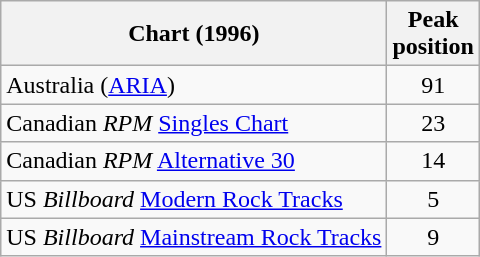<table class="wikitable sortable">
<tr>
<th>Chart (1996)</th>
<th>Peak<br>position</th>
</tr>
<tr>
<td>Australia (<a href='#'>ARIA</a>)</td>
<td align="center">91</td>
</tr>
<tr>
<td>Canadian <em>RPM</em> <a href='#'>Singles Chart</a></td>
<td align="center">23</td>
</tr>
<tr>
<td>Canadian <em>RPM</em> <a href='#'>Alternative 30</a></td>
<td align="center">14</td>
</tr>
<tr>
<td>US <em>Billboard</em> <a href='#'>Modern Rock Tracks</a></td>
<td align="center">5</td>
</tr>
<tr>
<td>US <em>Billboard</em> <a href='#'>Mainstream Rock Tracks</a></td>
<td align="center">9</td>
</tr>
</table>
